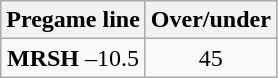<table class="wikitable">
<tr align="center">
<th style=>Pregame line</th>
<th style=>Over/under</th>
</tr>
<tr align="center">
<td><strong>MRSH</strong> –10.5</td>
<td>45</td>
</tr>
</table>
